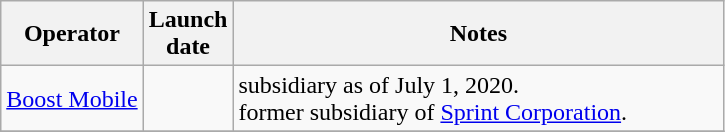<table class="wikitable sortable" style="margin-top:2em">
<tr>
<th>Operator</th>
<th>Launch<br>date</th>
<th>Notes</th>
</tr>
<tr>
<td><a href='#'>Boost Mobile</a></td>
<td></td>
<td style="width: 20em"> subsidiary as of July 1, 2020.<br>former subsidiary of <a href='#'>Sprint Corporation</a>.</td>
</tr>
<tr>
</tr>
</table>
